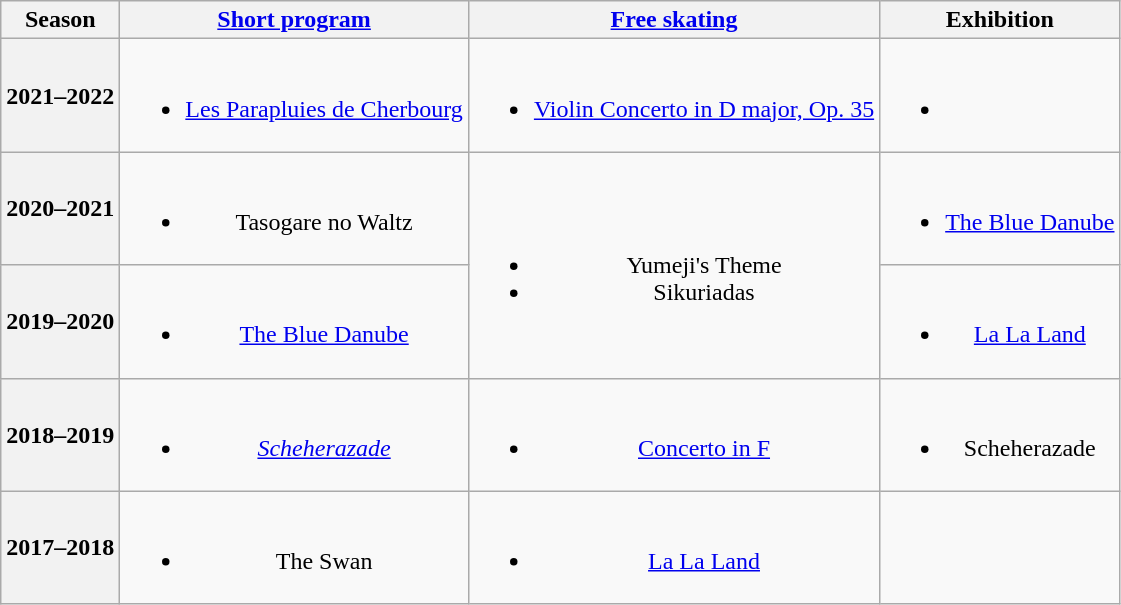<table class=wikitable style=text-align:center>
<tr>
<th>Season</th>
<th><a href='#'>Short program</a></th>
<th><a href='#'>Free skating</a></th>
<th>Exhibition</th>
</tr>
<tr>
<th>2021–2022 <br></th>
<td><br><ul><li><a href='#'>Les Parapluies de Cherbourg</a><br></li></ul></td>
<td><br><ul><li><a href='#'>Violin Concerto in D major, Op. 35</a> <br></li></ul></td>
<td><br><ul><li></li></ul></td>
</tr>
<tr>
<th>2020–2021<br></th>
<td><br><ul><li>Tasogare no Waltz<br></li></ul></td>
<td rowspan=2><br><ul><li>Yumeji's Theme<br></li><li>Sikuriadas<br></li></ul></td>
<td><br><ul><li><a href='#'>The Blue Danube</a><br></li></ul></td>
</tr>
<tr>
<th>2019–2020 <br></th>
<td><br><ul><li><a href='#'>The Blue Danube</a><br></li></ul></td>
<td><br><ul><li><a href='#'>La La Land</a><br></li></ul></td>
</tr>
<tr>
<th>2018–2019 <br></th>
<td><br><ul><li><em><a href='#'>Scheherazade</a></em><br></li></ul></td>
<td><br><ul><li><a href='#'>Concerto in F</a><br></li></ul></td>
<td><br><ul><li>Scheherazade<br></li></ul></td>
</tr>
<tr>
<th>2017–2018 <br></th>
<td><br><ul><li>The Swan<br></li></ul></td>
<td><br><ul><li><a href='#'>La La Land</a><br></li></ul></td>
<td></td>
</tr>
</table>
